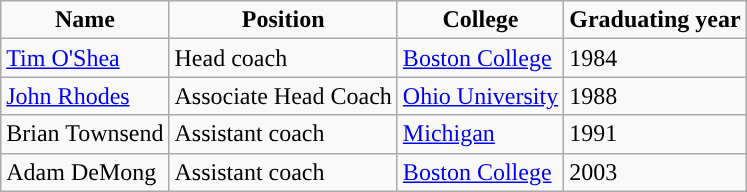<table class="wikitable">
<tr>
<td align=center><span> <strong>Name</strong></span></td>
<td align=center><span> <strong>Position</strong></span></td>
<td align=center><span> <strong>College</strong></span></td>
<td align=center><span> <strong>Graduating year</strong></span></td>
</tr>
<tr>
<td><a href='#'>Tim O'Shea</a></td>
<td>Head coach</td>
<td><a href='#'>Boston College</a></td>
<td>1984</td>
</tr>
<tr>
<td><a href='#'>John Rhodes</a></td>
<td>Associate Head Coach</td>
<td><a href='#'>Ohio University</a></td>
<td>1988</td>
</tr>
<tr>
<td>Brian Townsend</td>
<td>Assistant coach</td>
<td><a href='#'>Michigan</a></td>
<td>1991</td>
</tr>
<tr>
<td>Adam DeMong</td>
<td>Assistant coach</td>
<td><a href='#'>Boston College</a></td>
<td>2003</td>
</tr>
</table>
